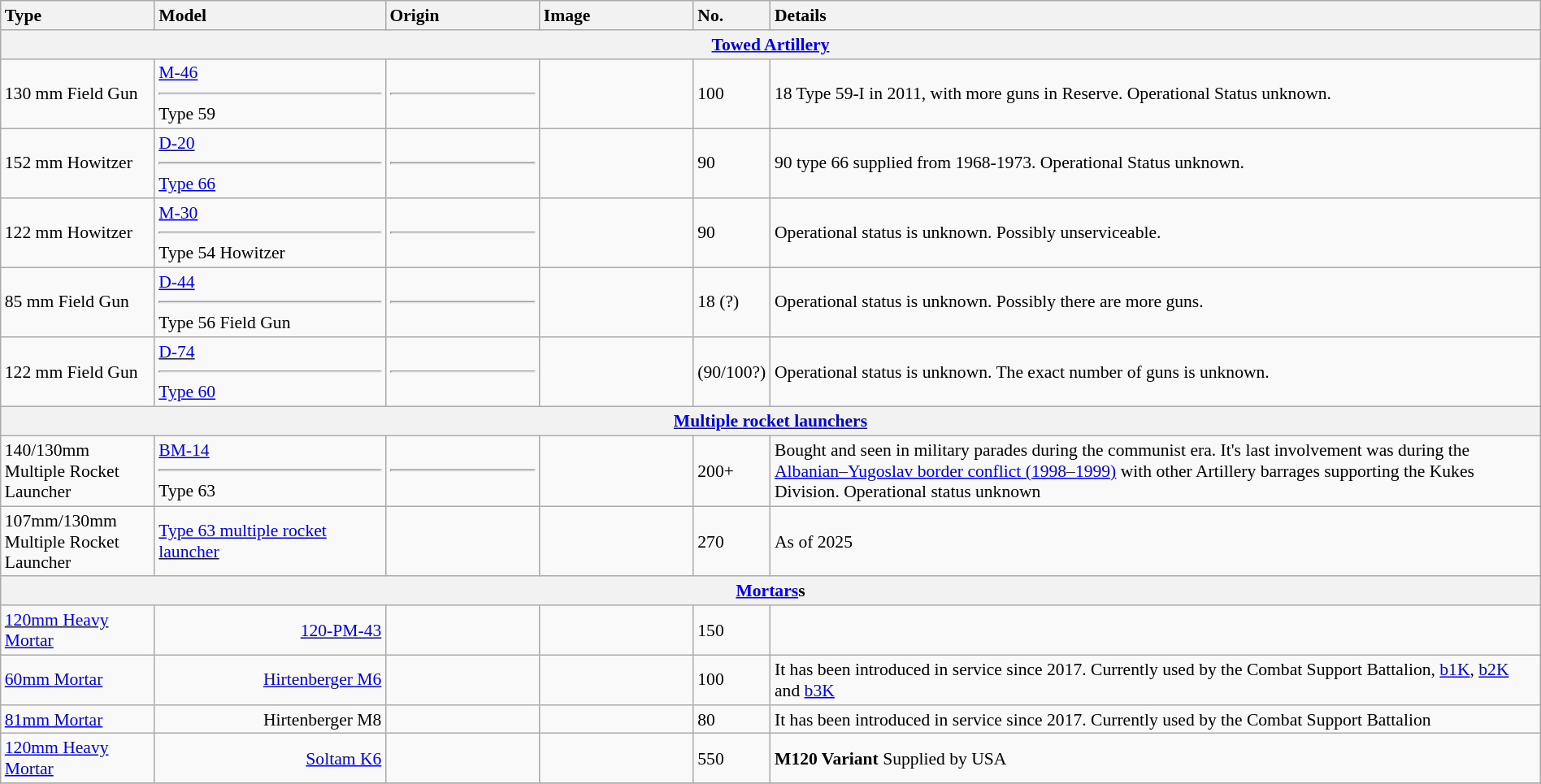<table class="wikitable" style="margin:auto; font-size:90%; width:100%;">
<tr>
<th style="text-align:left; width:10%;">Type</th>
<th style="text-align:left; width:15%;">Model</th>
<th style="text-align:left; width:10%;">Origin</th>
<th style="text-align:left; width:10%;">Image</th>
<th style="text-align:left; width:5%">No.</th>
<th style="text-align:left; width:50%">Details</th>
</tr>
<tr>
<th colspan="6"><a href='#'>Towed Artillery</a></th>
</tr>
<tr>
<td>130 mm Field Gun</td>
<td><a href='#'>M-46</a> <hr> Type 59</td>
<td> <hr> </td>
<td></td>
<td>100</td>
<td>18 Type 59-I in 2011, with more guns in Reserve. Operational Status unknown.</td>
</tr>
<tr>
<td>152 mm Howitzer</td>
<td><a href='#'>D-20</a> <hr> <a href='#'>Type 66</a></td>
<td> <hr> </td>
<td></td>
<td>90</td>
<td>90 type 66 supplied from 1968-1973. Operational Status unknown.</td>
</tr>
<tr>
<td>122 mm Howitzer</td>
<td><a href='#'>M-30</a> <hr> Type 54 Howitzer</td>
<td> <hr> </td>
<td></td>
<td>90</td>
<td>Operational status is unknown. Possibly unserviceable.</td>
</tr>
<tr>
<td>85 mm Field Gun</td>
<td><a href='#'>D-44</a> <hr> Type 56 Field Gun</td>
<td> <hr> </td>
<td></td>
<td>18 (?)</td>
<td>Operational status is unknown. Possibly there are more guns.</td>
</tr>
<tr>
<td>122 mm Field Gun</td>
<td><a href='#'>D-74</a> <hr> <a href='#'>Type 60</a></td>
<td> <hr> </td>
<td></td>
<td>(90/100?)</td>
<td>Operational status is unknown. The exact number of guns is unknown.</td>
</tr>
<tr>
<th colspan="6"><a href='#'>Multiple rocket launchers</a></th>
</tr>
<tr>
<td>140/130mm Multiple Rocket Launcher</td>
<td><a href='#'>BM-14</a> <hr> Type 63</td>
<td> <hr> </td>
<td> </td>
<td>200+</td>
<td>Bought and seen in military parades during the communist era. It's last involvement was during the <a href='#'>Albanian–Yugoslav border conflict (1998–1999)</a>   with other Artillery barrages supporting the Kukes Division. Operational status unknown</td>
</tr>
<tr>
<td>107mm/130mm Multiple Rocket Launcher</td>
<td><a href='#'>Type 63 multiple rocket launcher</a></td>
<td></td>
<td></td>
<td>270</td>
<td>As of 2025</td>
</tr>
<tr>
<th style="align: center;" colspan="6"><a href='#'>Mortars</a>s</th>
</tr>
<tr>
<td><a href='#'>120mm Heavy Mortar</a></td>
<td align="right"><a href='#'>120-PM-43</a></td>
<td></td>
<td></td>
<td>150</td>
<td></td>
</tr>
<tr>
<td><a href='#'>60mm Mortar</a></td>
<td align=right><a href='#'>Hirtenberger M6</a></td>
<td></td>
<td></td>
<td>100</td>
<td>It has been introduced in service since 2017. Currently used by the Combat Support Battalion, <a href='#'>b1K</a>, <a href='#'>b2K</a> and <a href='#'>b3K</a></td>
</tr>
<tr>
<td><a href='#'>81mm Mortar</a></td>
<td align=right>Hirtenberger M8</td>
<td></td>
<td></td>
<td>80</td>
<td>It has been introduced in service since 2017. Currently used by the Combat Support Battalion</td>
</tr>
<tr>
<td><a href='#'>120mm Heavy Mortar</a></td>
<td align="right"><a href='#'>Soltam K6</a></td>
<td> <br> </td>
<td></td>
<td>550</td>
<td><strong>M120 Variant</strong> Supplied by USA</td>
</tr>
<tr>
</tr>
</table>
